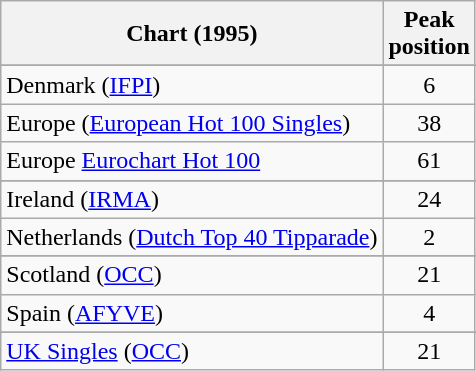<table class="wikitable sortable">
<tr>
<th>Chart (1995)</th>
<th>Peak<br>position</th>
</tr>
<tr>
</tr>
<tr>
<td>Denmark (<a href='#'>IFPI</a>)</td>
<td align="center">6</td>
</tr>
<tr>
<td>Europe (<a href='#'>European Hot 100 Singles</a>)</td>
<td align="center">38</td>
</tr>
<tr>
<td>Europe <a href='#'>Eurochart Hot 100</a></td>
<td align="center">61</td>
</tr>
<tr>
</tr>
<tr>
<td>Ireland (<a href='#'>IRMA</a>)</td>
<td align="center">24</td>
</tr>
<tr>
<td>Netherlands (<a href='#'>Dutch Top 40 Tipparade</a>)</td>
<td align="center">2</td>
</tr>
<tr>
</tr>
<tr>
<td>Scotland (<a href='#'>OCC</a>)</td>
<td align="center">21</td>
</tr>
<tr>
<td>Spain (<a href='#'>AFYVE</a>)</td>
<td align="center">4</td>
</tr>
<tr>
</tr>
<tr>
<td><a href='#'>UK Singles</a> (<a href='#'>OCC</a>)</td>
<td align="center">21</td>
</tr>
</table>
